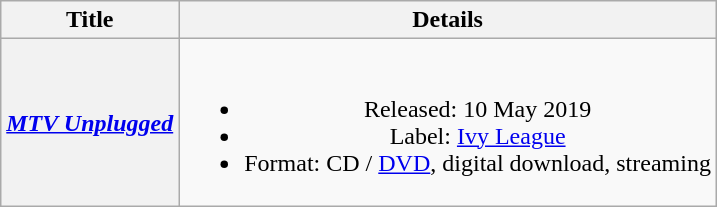<table class="wikitable plainrowheaders" style="text-align:center;">
<tr>
<th scope="col">Title</th>
<th scope="col">Details</th>
</tr>
<tr>
<th scope="row"><em><a href='#'>MTV Unplugged</a></em></th>
<td><br><ul><li>Released: 10 May 2019</li><li>Label: <a href='#'>Ivy League</a></li><li>Format: CD / <a href='#'>DVD</a>, digital download, streaming</li></ul></td>
</tr>
</table>
